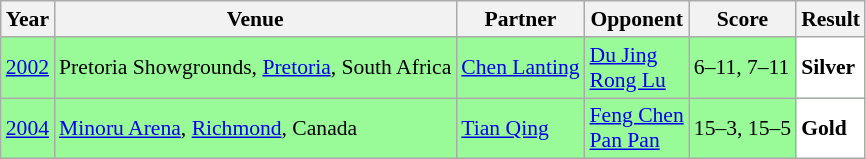<table class="sortable wikitable" style="font-size: 90%;">
<tr>
<th>Year</th>
<th>Venue</th>
<th>Partner</th>
<th>Opponent</th>
<th>Score</th>
<th>Result</th>
</tr>
<tr style="background:#98FB98">
<td align="center"><a href='#'>2002</a></td>
<td align="left">Pretoria Showgrounds, <a href='#'>Pretoria</a>, South Africa</td>
<td align="left"> <a href='#'>Chen Lanting</a></td>
<td align="left"> <a href='#'>Du Jing</a><br> <a href='#'>Rong Lu</a></td>
<td align="left">6–11, 7–11</td>
<td style="text-align:left; background:white"> <strong>Silver</strong></td>
</tr>
<tr style="background:#98FB98">
<td align="center"><a href='#'>2004</a></td>
<td align="left"><a href='#'>Minoru Arena</a>, <a href='#'>Richmond</a>, Canada</td>
<td align="left"> <a href='#'>Tian Qing</a></td>
<td align="left"> <a href='#'>Feng Chen</a><br> <a href='#'>Pan Pan</a></td>
<td align="left">15–3, 15–5</td>
<td style="text-align:left; background:white"> <strong>Gold</strong></td>
</tr>
</table>
